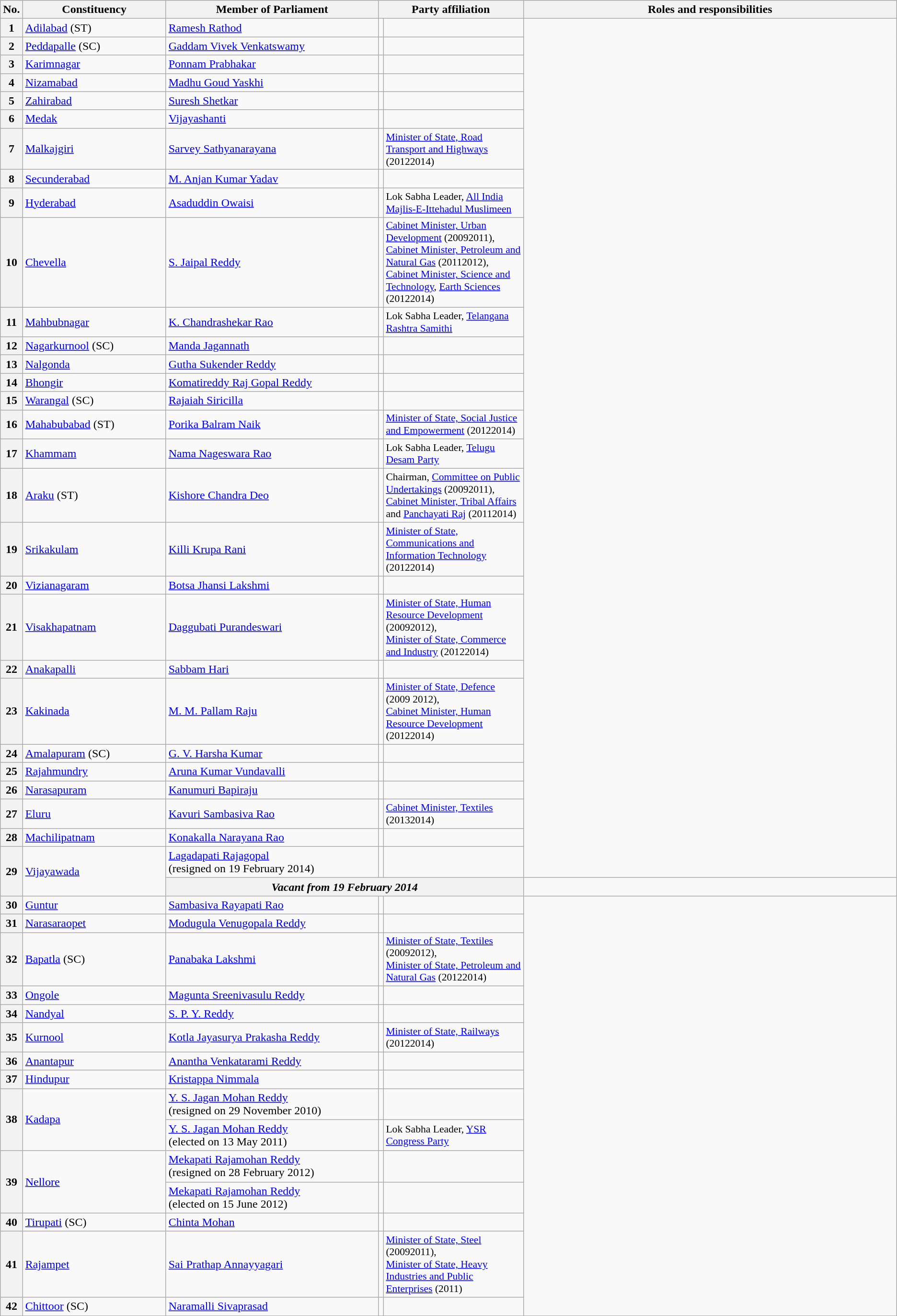<table class="wikitable">
<tr style="text-align:center;">
<th>No.</th>
<th style="width:12em">Constituency</th>
<th style="width:18em">Member of Parliament</th>
<th colspan="2" style="width:18em">Party affiliation</th>
<th style="width:32em">Roles and responsibilities</th>
</tr>
<tr>
<th>1</th>
<td><a href='#'>Adilabad</a> (ST)</td>
<td><a href='#'>Ramesh Rathod</a></td>
<td></td>
<td></td>
</tr>
<tr>
<th>2</th>
<td><a href='#'>Peddapalle</a> (SC)</td>
<td><a href='#'>Gaddam Vivek Venkatswamy</a></td>
<td></td>
<td></td>
</tr>
<tr>
<th>3</th>
<td><a href='#'>Karimnagar</a></td>
<td><a href='#'>Ponnam Prabhakar</a></td>
<td></td>
<td></td>
</tr>
<tr>
<th>4</th>
<td><a href='#'>Nizamabad</a></td>
<td><a href='#'>Madhu Goud Yaskhi</a></td>
<td></td>
<td></td>
</tr>
<tr>
<th>5</th>
<td><a href='#'>Zahirabad</a></td>
<td><a href='#'>Suresh Shetkar</a></td>
<td></td>
<td></td>
</tr>
<tr>
<th>6</th>
<td><a href='#'>Medak</a></td>
<td><a href='#'>Vijayashanti</a></td>
<td></td>
<td></td>
</tr>
<tr>
<th>7</th>
<td><a href='#'>Malkajgiri</a></td>
<td><a href='#'>Sarvey Sathyanarayana</a></td>
<td></td>
<td style="font-size:90%"><a href='#'>Minister of State, Road Transport and Highways</a> (20122014)</td>
</tr>
<tr>
<th>8</th>
<td><a href='#'>Secunderabad</a></td>
<td><a href='#'>M. Anjan Kumar Yadav</a></td>
<td></td>
<td></td>
</tr>
<tr>
<th>9</th>
<td><a href='#'>Hyderabad</a></td>
<td><a href='#'>Asaduddin Owaisi</a></td>
<td></td>
<td style="font-size:90%">Lok Sabha Leader, <a href='#'>All India Majlis-E-Ittehadul Muslimeen</a></td>
</tr>
<tr>
<th>10</th>
<td><a href='#'>Chevella</a></td>
<td><a href='#'>S. Jaipal Reddy</a></td>
<td></td>
<td style="font-size:90%"><a href='#'>Cabinet Minister, Urban Development</a> (20092011),<br><a href='#'>Cabinet Minister, Petroleum and Natural Gas</a> (20112012),<br><a href='#'>Cabinet Minister, Science and Technology</a>, <a href='#'>Earth Sciences</a> (20122014)</td>
</tr>
<tr>
<th>11</th>
<td><a href='#'>Mahbubnagar</a></td>
<td><a href='#'>K. Chandrashekar Rao</a></td>
<td></td>
<td style="font-size:90%">Lok Sabha Leader, <a href='#'>Telangana Rashtra Samithi</a></td>
</tr>
<tr>
<th>12</th>
<td><a href='#'>Nagarkurnool</a> (SC)</td>
<td><a href='#'>Manda Jagannath</a></td>
<td></td>
<td></td>
</tr>
<tr>
<th>13</th>
<td><a href='#'>Nalgonda</a></td>
<td><a href='#'>Gutha Sukender Reddy</a></td>
<td></td>
<td></td>
</tr>
<tr>
<th>14</th>
<td><a href='#'>Bhongir</a></td>
<td><a href='#'>Komatireddy Raj Gopal Reddy</a></td>
<td></td>
<td></td>
</tr>
<tr>
<th>15</th>
<td><a href='#'>Warangal</a> (SC)</td>
<td><a href='#'>Rajaiah Siricilla</a></td>
<td></td>
<td></td>
</tr>
<tr>
<th>16</th>
<td><a href='#'>Mahabubabad</a> (ST)</td>
<td><a href='#'>Porika Balram Naik</a></td>
<td></td>
<td style="font-size:90%"><a href='#'>Minister of State, Social Justice and Empowerment</a> (20122014)</td>
</tr>
<tr>
<th>17</th>
<td><a href='#'>Khammam</a></td>
<td><a href='#'>Nama Nageswara Rao</a></td>
<td></td>
<td style="font-size:90%">Lok Sabha Leader, <a href='#'>Telugu Desam Party</a></td>
</tr>
<tr>
<th>18</th>
<td><a href='#'>Araku</a> (ST)</td>
<td><a href='#'>Kishore Chandra Deo</a></td>
<td></td>
<td style="font-size:90%">Chairman, <a href='#'>Committee on Public Undertakings</a> (20092011),<br><a href='#'>Cabinet Minister, Tribal Affairs</a> and <a href='#'>Panchayati Raj</a> (20112014)</td>
</tr>
<tr>
<th>19</th>
<td><a href='#'>Srikakulam</a></td>
<td><a href='#'>Killi Krupa Rani</a></td>
<td></td>
<td style="font-size:90%"><a href='#'>Minister of State, Communications and Information Technology</a> (20122014)</td>
</tr>
<tr>
<th>20</th>
<td><a href='#'>Vizianagaram</a></td>
<td><a href='#'>Botsa Jhansi Lakshmi</a></td>
<td></td>
<td></td>
</tr>
<tr>
<th>21</th>
<td><a href='#'>Visakhapatnam</a></td>
<td><a href='#'>Daggubati Purandeswari</a></td>
<td></td>
<td style="font-size:90%"><a href='#'>Minister of State, Human Resource Development</a> (20092012),<br><a href='#'>Minister of State, Commerce and Industry</a> (20122014)</td>
</tr>
<tr>
<th>22</th>
<td><a href='#'>Anakapalli</a></td>
<td><a href='#'>Sabbam Hari</a></td>
<td></td>
<td></td>
</tr>
<tr>
<th>23</th>
<td><a href='#'>Kakinada</a></td>
<td><a href='#'>M. M. Pallam Raju</a></td>
<td></td>
<td style="font-size:90%"><a href='#'>Minister of State, Defence</a> (2009  2012),<br><a href='#'>Cabinet Minister, Human Resource Development</a> (20122014)</td>
</tr>
<tr>
<th>24</th>
<td><a href='#'>Amalapuram</a> (SC)</td>
<td><a href='#'>G. V. Harsha Kumar</a></td>
<td></td>
<td></td>
</tr>
<tr>
<th>25</th>
<td><a href='#'>Rajahmundry</a></td>
<td><a href='#'>Aruna Kumar Vundavalli</a></td>
<td></td>
<td></td>
</tr>
<tr>
<th>26</th>
<td><a href='#'>Narasapuram</a></td>
<td><a href='#'>Kanumuri Bapiraju</a></td>
<td></td>
<td></td>
</tr>
<tr>
<th>27</th>
<td><a href='#'>Eluru</a></td>
<td><a href='#'>Kavuri Sambasiva Rao</a></td>
<td></td>
<td style="font-size:90%"><a href='#'>Cabinet Minister, Textiles</a> (20132014)</td>
</tr>
<tr>
<th>28</th>
<td><a href='#'>Machilipatnam</a></td>
<td><a href='#'>Konakalla Narayana Rao</a></td>
<td></td>
<td></td>
</tr>
<tr>
<th rowspan="2">29</th>
<td rowspan="2"><a href='#'>Vijayawada</a></td>
<td><a href='#'>Lagadapati Rajagopal</a><br>(resigned on 19 February 2014)</td>
<td></td>
<td></td>
</tr>
<tr>
<th colspan="3"><em>Vacant from 19 February 2014</em></th>
<td></td>
</tr>
<tr>
<th>30</th>
<td><a href='#'>Guntur</a></td>
<td><a href='#'>Sambasiva Rayapati Rao</a></td>
<td></td>
<td></td>
</tr>
<tr>
<th>31</th>
<td><a href='#'>Narasaraopet</a></td>
<td><a href='#'>Modugula Venugopala Reddy</a></td>
<td></td>
<td></td>
</tr>
<tr>
<th>32</th>
<td><a href='#'>Bapatla</a> (SC)</td>
<td><a href='#'>Panabaka Lakshmi</a></td>
<td></td>
<td style="font-size:90%"><a href='#'>Minister of State, Textiles</a> (20092012),<br><a href='#'>Minister of State, Petroleum and Natural Gas</a> (20122014)</td>
</tr>
<tr>
<th>33</th>
<td><a href='#'>Ongole</a></td>
<td><a href='#'>Magunta Sreenivasulu Reddy</a></td>
<td></td>
<td></td>
</tr>
<tr>
<th>34</th>
<td><a href='#'>Nandyal</a></td>
<td><a href='#'>S. P. Y. Reddy</a></td>
<td></td>
<td></td>
</tr>
<tr>
<th>35</th>
<td><a href='#'>Kurnool</a></td>
<td><a href='#'>Kotla Jayasurya Prakasha Reddy</a></td>
<td></td>
<td style="font-size:90%"><a href='#'>Minister of State, Railways</a> (20122014)</td>
</tr>
<tr>
<th>36</th>
<td><a href='#'>Anantapur</a></td>
<td><a href='#'>Anantha Venkatarami Reddy</a></td>
<td></td>
<td></td>
</tr>
<tr>
<th>37</th>
<td><a href='#'>Hindupur</a></td>
<td><a href='#'>Kristappa Nimmala</a></td>
<td></td>
<td></td>
</tr>
<tr>
<th rowspan="2">38</th>
<td rowspan="2"><a href='#'>Kadapa</a></td>
<td><a href='#'>Y. S. Jagan Mohan Reddy</a><br>(resigned on 29 November 2010)</td>
<td></td>
<td></td>
</tr>
<tr>
<td><a href='#'>Y. S. Jagan Mohan Reddy</a><br>(elected on 13 May 2011)</td>
<td></td>
<td style="font-size:90%">Lok Sabha Leader, <a href='#'>YSR Congress Party</a></td>
</tr>
<tr>
<th rowspan="2">39</th>
<td rowspan="2"><a href='#'>Nellore</a></td>
<td><a href='#'>Mekapati Rajamohan Reddy</a><br>(resigned on 28 February 2012)</td>
<td></td>
<td></td>
</tr>
<tr>
<td><a href='#'>Mekapati Rajamohan Reddy</a><br>(elected on 15 June 2012)</td>
<td></td>
<td></td>
</tr>
<tr>
<th>40</th>
<td><a href='#'>Tirupati</a> (SC)</td>
<td><a href='#'>Chinta Mohan</a></td>
<td></td>
<td></td>
</tr>
<tr>
<th>41</th>
<td><a href='#'>Rajampet</a></td>
<td><a href='#'>Sai Prathap Annayyagari</a></td>
<td></td>
<td style="font-size:90%"><a href='#'>Minister of State, Steel</a> (20092011),<br><a href='#'>Minister of State, Heavy Industries and Public Enterprises</a> (2011)</td>
</tr>
<tr>
<th>42</th>
<td><a href='#'>Chittoor</a> (SC)</td>
<td><a href='#'>Naramalli Sivaprasad</a></td>
<td></td>
<td></td>
</tr>
<tr>
</tr>
</table>
